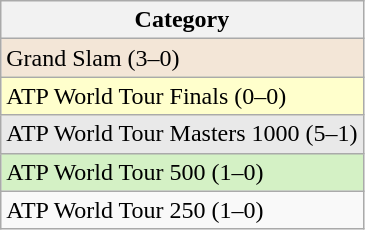<table class=wikitable>
<tr>
<th>Category</th>
</tr>
<tr bgcolor=#F3E6D7>
<td>Grand Slam (3–0)</td>
</tr>
<tr bgcolor=ffffcc>
<td>ATP World Tour Finals (0–0)</td>
</tr>
<tr bgcolor=#E9E9E9>
<td>ATP World Tour Masters 1000 (5–1)</td>
</tr>
<tr bgcolor=#D4F1C5>
<td>ATP World Tour 500 (1–0)</td>
</tr>
<tr>
<td>ATP World Tour 250 (1–0)</td>
</tr>
</table>
